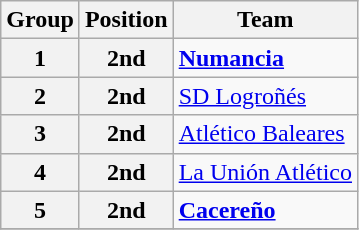<table class="wikitable">
<tr>
<th>Group</th>
<th>Position</th>
<th>Team</th>
</tr>
<tr>
<th>1</th>
<th>2nd</th>
<td><strong><a href='#'>Numancia</a></strong></td>
</tr>
<tr>
<th>2</th>
<th>2nd</th>
<td><a href='#'>SD Logroñés</a></td>
</tr>
<tr>
<th>3</th>
<th>2nd</th>
<td><a href='#'>Atlético Baleares</a></td>
</tr>
<tr>
<th>4</th>
<th>2nd</th>
<td><a href='#'>La Unión Atlético</a></td>
</tr>
<tr>
<th>5</th>
<th>2nd</th>
<td><strong><a href='#'>Cacereño</a></strong></td>
</tr>
<tr>
</tr>
</table>
